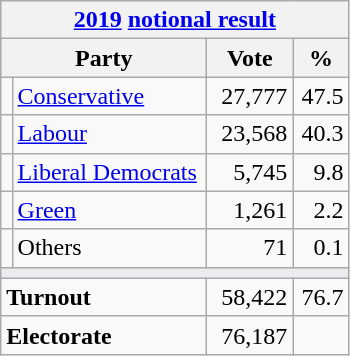<table class="wikitable">
<tr>
<th colspan="4"><a href='#'>2019</a> <a href='#'>notional result</a></th>
</tr>
<tr>
<th bgcolor="#DDDDFF" width="130px" colspan="2">Party</th>
<th bgcolor="#DDDDFF" width="50px">Vote</th>
<th bgcolor="#DDDDFF" width="30px">%</th>
</tr>
<tr>
<td></td>
<td><a href='#'>Conservative</a></td>
<td align=right>27,777</td>
<td align=right>47.5</td>
</tr>
<tr>
<td></td>
<td><a href='#'>Labour</a></td>
<td align=right>23,568</td>
<td align=right>40.3</td>
</tr>
<tr>
<td></td>
<td><a href='#'>Liberal Democrats</a></td>
<td align=right>5,745</td>
<td align=right>9.8</td>
</tr>
<tr>
<td></td>
<td><a href='#'>Green</a></td>
<td align=right>1,261</td>
<td align=right>2.2</td>
</tr>
<tr>
<td></td>
<td>Others</td>
<td align=right>71</td>
<td align=right>0.1</td>
</tr>
<tr>
<td colspan="4" bgcolor="#EAECF0"></td>
</tr>
<tr>
<td colspan="2"><strong>Turnout</strong></td>
<td align=right>58,422</td>
<td align=right>76.7</td>
</tr>
<tr>
<td colspan="2"><strong>Electorate</strong></td>
<td align=right>76,187</td>
</tr>
</table>
